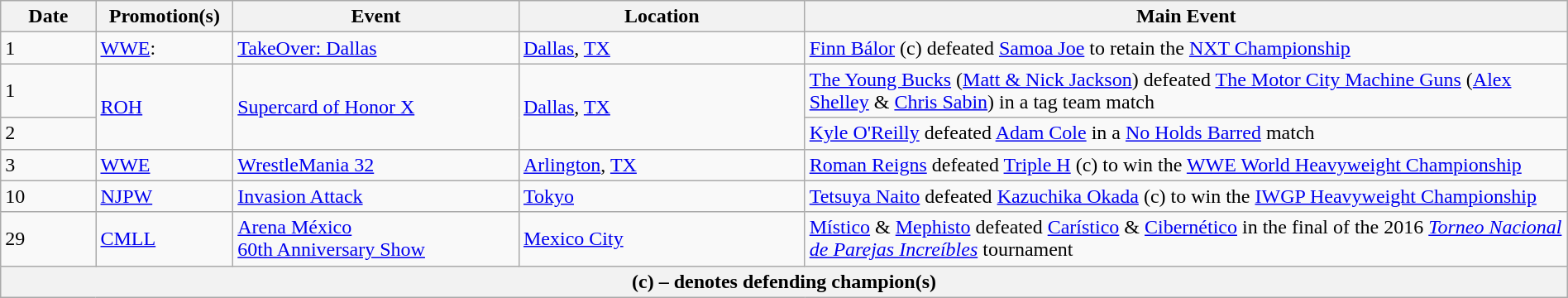<table class="wikitable" style="width:100%;">
<tr>
<th width=5%>Date</th>
<th width=5%>Promotion(s)</th>
<th width=15%>Event</th>
<th width=15%>Location</th>
<th width=40%>Main Event</th>
</tr>
<tr>
<td>1</td>
<td><a href='#'>WWE</a>:<br></td>
<td><a href='#'>TakeOver: Dallas</a></td>
<td><a href='#'>Dallas</a>, <a href='#'>TX</a></td>
<td><a href='#'>Finn Bálor</a> (c) defeated <a href='#'>Samoa Joe</a> to retain the <a href='#'>NXT Championship</a></td>
</tr>
<tr>
<td>1</td>
<td rowspan=2><a href='#'>ROH</a></td>
<td rowspan=2><a href='#'>Supercard of Honor X</a></td>
<td rowspan=2><a href='#'>Dallas</a>, <a href='#'>TX</a></td>
<td><a href='#'>The Young Bucks</a> (<a href='#'>Matt & Nick Jackson</a>) defeated <a href='#'>The Motor City Machine Guns</a> (<a href='#'>Alex Shelley</a> & <a href='#'>Chris Sabin</a>) in a tag team match</td>
</tr>
<tr>
<td>2</td>
<td><a href='#'>Kyle O'Reilly</a> defeated <a href='#'>Adam Cole</a> in a <a href='#'>No Holds Barred</a> match</td>
</tr>
<tr>
<td>3</td>
<td><a href='#'>WWE</a></td>
<td><a href='#'>WrestleMania 32</a></td>
<td><a href='#'>Arlington</a>, <a href='#'>TX</a></td>
<td><a href='#'>Roman Reigns</a> defeated <a href='#'>Triple H</a> (c) to win the <a href='#'>WWE World Heavyweight Championship</a></td>
</tr>
<tr>
<td>10</td>
<td><a href='#'>NJPW</a></td>
<td><a href='#'>Invasion Attack</a></td>
<td><a href='#'>Tokyo</a></td>
<td><a href='#'>Tetsuya Naito</a> defeated <a href='#'>Kazuchika Okada</a> (c) to win the <a href='#'>IWGP Heavyweight Championship</a></td>
</tr>
<tr>
<td>29</td>
<td><a href='#'>CMLL</a></td>
<td><a href='#'>Arena México<br>60th Anniversary Show</a></td>
<td><a href='#'>Mexico City</a></td>
<td><a href='#'>Místico</a> & <a href='#'>Mephisto</a> defeated <a href='#'>Carístico</a> & <a href='#'>Cibernético</a> in the final of the 2016 <a href='#'><em>Torneo Nacional de Parejas Increíbles</em></a> tournament</td>
</tr>
<tr>
<th colspan="6">(c) – denotes defending champion(s)</th>
</tr>
</table>
